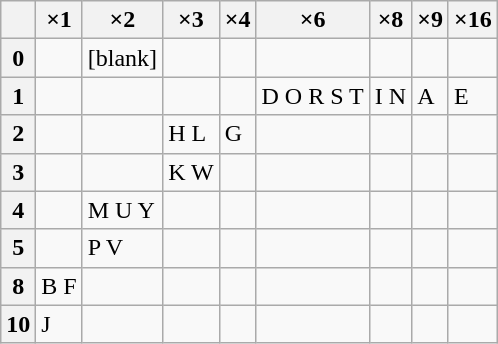<table class="wikitable floatright">
<tr>
<th></th>
<th>×1</th>
<th>×2</th>
<th>×3</th>
<th>×4</th>
<th>×6</th>
<th>×8</th>
<th>×9</th>
<th>×16</th>
</tr>
<tr>
<th>0</th>
<td></td>
<td>[blank]</td>
<td></td>
<td></td>
<td></td>
<td></td>
<td></td>
<td></td>
</tr>
<tr>
<th>1</th>
<td></td>
<td></td>
<td></td>
<td></td>
<td>D O R S T</td>
<td>I N</td>
<td>A</td>
<td>E</td>
</tr>
<tr>
<th>2</th>
<td></td>
<td></td>
<td>H L</td>
<td>G</td>
<td></td>
<td></td>
<td></td>
<td></td>
</tr>
<tr>
<th>3</th>
<td></td>
<td></td>
<td>K W</td>
<td></td>
<td></td>
<td></td>
<td></td>
<td></td>
</tr>
<tr>
<th>4</th>
<td></td>
<td>M U Y</td>
<td></td>
<td></td>
<td></td>
<td></td>
<td></td>
<td></td>
</tr>
<tr>
<th>5</th>
<td></td>
<td>P V</td>
<td></td>
<td></td>
<td></td>
<td></td>
<td></td>
<td></td>
</tr>
<tr>
<th>8</th>
<td>B F</td>
<td></td>
<td></td>
<td></td>
<td></td>
<td></td>
<td></td>
<td></td>
</tr>
<tr>
<th>10</th>
<td>J</td>
<td></td>
<td></td>
<td></td>
<td></td>
<td></td>
<td></td>
<td></td>
</tr>
</table>
